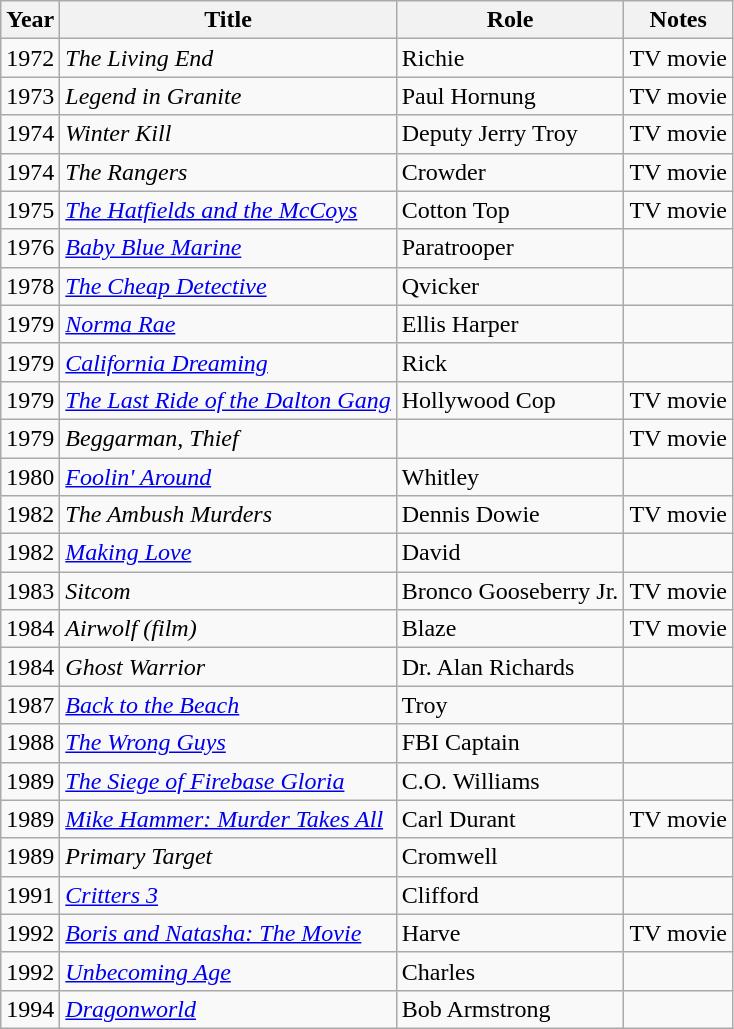<table class="wikitable">
<tr>
<th>Year</th>
<th>Title</th>
<th>Role</th>
<th>Notes</th>
</tr>
<tr>
<td>1972</td>
<td><em>The Living End</em></td>
<td>Richie</td>
<td>TV movie</td>
</tr>
<tr>
<td>1973</td>
<td><em>Legend in Granite</em></td>
<td>Paul Hornung</td>
<td>TV movie</td>
</tr>
<tr>
<td>1974</td>
<td><em>Winter Kill</em></td>
<td>Deputy Jerry Troy</td>
<td>TV movie</td>
</tr>
<tr>
<td>1974</td>
<td><em>The Rangers</em></td>
<td>Crowder</td>
<td>TV movie</td>
</tr>
<tr>
<td>1975</td>
<td><em><a href='#'>The Hatfields and the McCoys</a></em></td>
<td>Cotton Top</td>
<td>TV movie</td>
</tr>
<tr>
<td>1976</td>
<td><em><a href='#'>Baby Blue Marine</a></em></td>
<td>Paratrooper</td>
<td></td>
</tr>
<tr>
<td>1978</td>
<td><em><a href='#'>The Cheap Detective</a></em></td>
<td>Qvicker</td>
<td></td>
</tr>
<tr>
<td>1979</td>
<td><em><a href='#'>Norma Rae</a></em></td>
<td>Ellis Harper</td>
<td></td>
</tr>
<tr>
<td>1979</td>
<td><em><a href='#'>California Dreaming</a></em></td>
<td>Rick</td>
<td></td>
</tr>
<tr>
<td>1979</td>
<td><em><a href='#'>The Last Ride of the Dalton Gang</a></em></td>
<td>Hollywood Cop</td>
<td>TV movie</td>
</tr>
<tr>
<td>1979</td>
<td><em>Beggarman, Thief</em></td>
<td></td>
<td>TV movie</td>
</tr>
<tr>
<td>1980</td>
<td><em><a href='#'>Foolin' Around</a></em></td>
<td>Whitley</td>
<td></td>
</tr>
<tr>
<td>1982</td>
<td><em>The Ambush Murders</em></td>
<td>Dennis Dowie</td>
<td>TV movie</td>
</tr>
<tr>
<td>1982</td>
<td><em><a href='#'>Making Love</a></em></td>
<td>David</td>
<td></td>
</tr>
<tr>
<td>1983</td>
<td><em>Sitcom</em></td>
<td>Bronco Gooseberry Jr.</td>
<td>TV movie</td>
</tr>
<tr>
<td>1984</td>
<td><em>Airwolf (film)</em></td>
<td>Blaze</td>
<td>TV movie</td>
</tr>
<tr>
<td>1984</td>
<td><em>Ghost Warrior</em></td>
<td>Dr. Alan Richards</td>
<td></td>
</tr>
<tr>
<td>1987</td>
<td><em><a href='#'>Back to the Beach</a></em></td>
<td>Troy</td>
<td></td>
</tr>
<tr>
<td>1988</td>
<td><em><a href='#'>The Wrong Guys</a></em></td>
<td>FBI Captain</td>
<td></td>
</tr>
<tr>
<td>1989</td>
<td><em><a href='#'>The Siege of Firebase Gloria</a></em></td>
<td>C.O. Williams</td>
<td></td>
</tr>
<tr>
<td>1989</td>
<td><em><a href='#'>Mike Hammer: Murder Takes All</a></em></td>
<td>Carl Durant</td>
<td>TV movie</td>
</tr>
<tr>
<td>1989</td>
<td><em>Primary Target</em></td>
<td>Cromwell</td>
<td></td>
</tr>
<tr>
<td>1991</td>
<td><em><a href='#'>Critters 3</a></em></td>
<td>Clifford</td>
<td></td>
</tr>
<tr>
<td>1992</td>
<td><em><a href='#'>Boris and Natasha: The Movie</a></em></td>
<td>Harve</td>
<td>TV movie</td>
</tr>
<tr>
<td>1992</td>
<td><em><a href='#'>Unbecoming Age</a></em></td>
<td>Charles</td>
<td></td>
</tr>
<tr>
<td>1994</td>
<td><em><a href='#'>Dragonworld</a></em></td>
<td>Bob Armstrong</td>
<td></td>
</tr>
</table>
